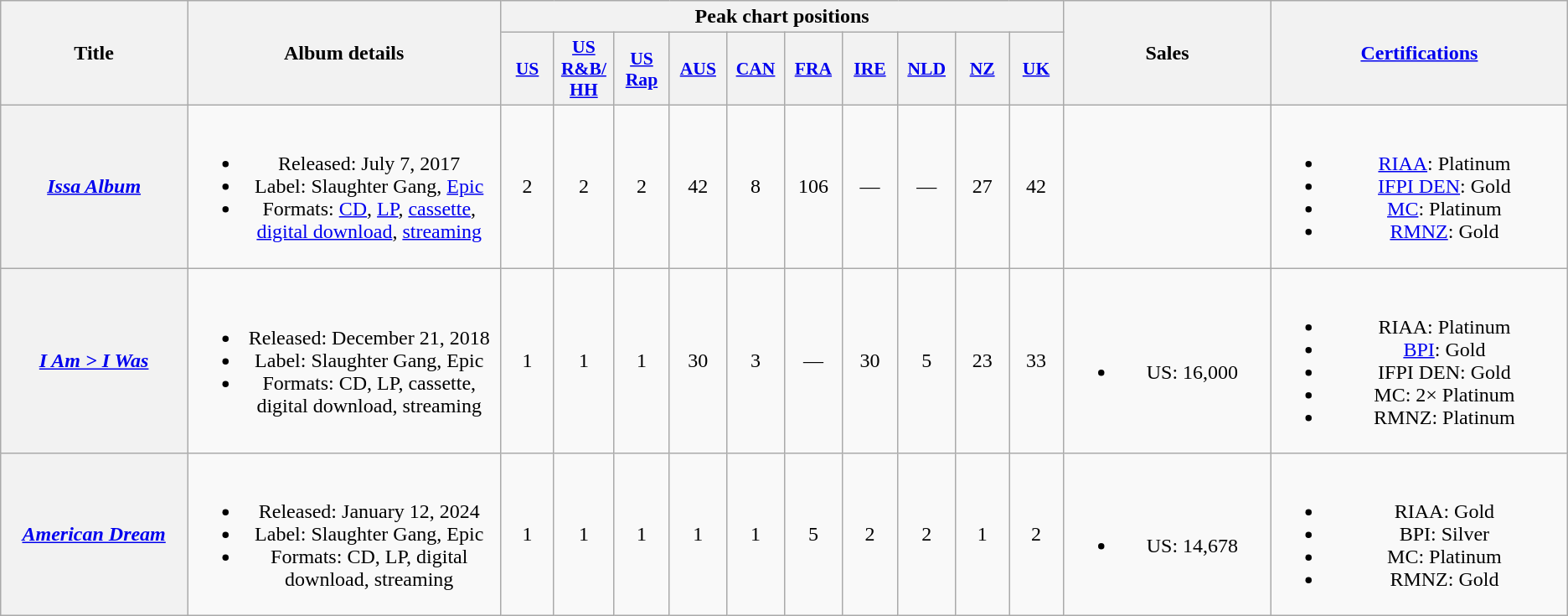<table class="wikitable plainrowheaders" style="text-align:center;" border="1">
<tr>
<th scope="col" rowspan="2" style="width:11em;">Title</th>
<th scope="col" rowspan="2" style="width:19em;">Album details</th>
<th scope="col" colspan="10">Peak chart positions</th>
<th scope="col" rowspan="2" style="width:12em;">Sales</th>
<th scope="col" rowspan="2" style="width:18em;"><a href='#'>Certifications</a></th>
</tr>
<tr>
<th scope="col" style="width:3em;font-size:90%;"><a href='#'>US</a><br></th>
<th scope="col" style="width:3em;font-size:90%;"><a href='#'>US<br>R&B/<br>HH</a><br></th>
<th scope="col" style="width:3em;font-size:90%;"><a href='#'>US Rap</a><br></th>
<th scope="col" style="width:3em;font-size:90%;"><a href='#'>AUS</a><br></th>
<th scope="col" style="width:3em;font-size:90%;"><a href='#'>CAN</a><br></th>
<th scope="col" style="width:3em;font-size:90%;"><a href='#'>FRA</a><br></th>
<th scope="col" style="width:3em;font-size:90%;"><a href='#'>IRE</a><br></th>
<th scope="col" style="width:3em;font-size:90%;"><a href='#'>NLD</a><br></th>
<th scope="col" style="width:3em;font-size:90%;"><a href='#'>NZ</a><br></th>
<th scope="col" style="width:3em;font-size:90%;"><a href='#'>UK</a><br></th>
</tr>
<tr>
<th scope="row"><em><a href='#'>Issa Album</a></em></th>
<td><br><ul><li>Released: July 7, 2017</li><li>Label: Slaughter Gang, <a href='#'>Epic</a></li><li>Formats: <a href='#'>CD</a>, <a href='#'>LP</a>, <a href='#'>cassette</a>, <a href='#'>digital download</a>, <a href='#'>streaming</a></li></ul></td>
<td>2</td>
<td>2</td>
<td>2</td>
<td>42</td>
<td>8</td>
<td>106</td>
<td>—</td>
<td>—</td>
<td>27</td>
<td>42</td>
<td></td>
<td><br><ul><li><a href='#'>RIAA</a>: Platinum</li><li><a href='#'>IFPI DEN</a>: Gold</li><li><a href='#'>MC</a>: Platinum</li><li><a href='#'>RMNZ</a>: Gold</li></ul></td>
</tr>
<tr>
<th scope="row"><em><a href='#'>I Am > I Was</a></em></th>
<td><br><ul><li>Released: December 21, 2018</li><li>Label: Slaughter Gang, Epic</li><li>Formats: CD, LP, cassette, digital download, streaming</li></ul></td>
<td>1</td>
<td>1</td>
<td>1</td>
<td>30</td>
<td>3</td>
<td>—</td>
<td>30</td>
<td>5</td>
<td>23</td>
<td>33</td>
<td><br><ul><li>US: 16,000</li></ul></td>
<td><br><ul><li>RIAA: Platinum</li><li><a href='#'>BPI</a>: Gold</li><li>IFPI DEN: Gold</li><li>MC: 2× Platinum</li><li>RMNZ: Platinum</li></ul></td>
</tr>
<tr>
<th scope="row"><em><a href='#'>American Dream</a></em></th>
<td><br><ul><li>Released: January 12, 2024</li><li>Label: Slaughter Gang, Epic</li><li>Formats: CD, LP, digital download, streaming</li></ul></td>
<td>1</td>
<td>1</td>
<td>1</td>
<td>1</td>
<td>1</td>
<td>5</td>
<td>2</td>
<td>2</td>
<td>1</td>
<td>2</td>
<td><br><ul><li>US: 14,678</li></ul></td>
<td><br><ul><li>RIAA: Gold</li><li>BPI: Silver</li><li>MC: Platinum</li><li>RMNZ: Gold</li></ul></td>
</tr>
</table>
